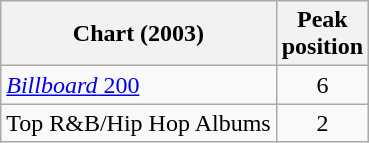<table class="wikitable">
<tr>
<th align="left">Chart (2003)</th>
<th align="center">Peak<br>position</th>
</tr>
<tr>
<td align="left"><a href='#'><em>Billboard</em> 200</a></td>
<td align="center">6</td>
</tr>
<tr>
<td align="left">Top R&B/Hip Hop Albums</td>
<td align="center">2</td>
</tr>
</table>
